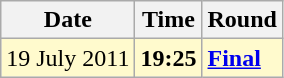<table class="wikitable">
<tr>
<th>Date</th>
<th>Time</th>
<th>Round</th>
</tr>
<tr style=background:lemonchiffon>
<td>19 July 2011</td>
<td><strong>19:25</strong></td>
<td><strong><a href='#'>Final</a></strong></td>
</tr>
</table>
